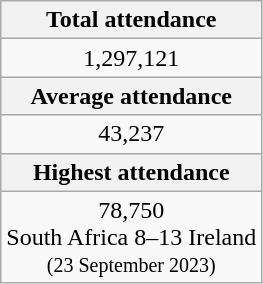<table class=wikitable>
<tr>
<th colspan=3 align=center>Total attendance</th>
</tr>
<tr>
<td colspan=3 align=center>1,297,121</td>
</tr>
<tr>
<th colspan=3 align=center>Average attendance</th>
</tr>
<tr>
<td colspan=3 align=center>43,237</td>
</tr>
<tr>
<th colspan=3 align=center>Highest attendance</th>
</tr>
<tr>
<td colspan=3 align=center>78,750 <br> South Africa 8–13 Ireland <br> <small>(23 September 2023)</small></td>
</tr>
</table>
